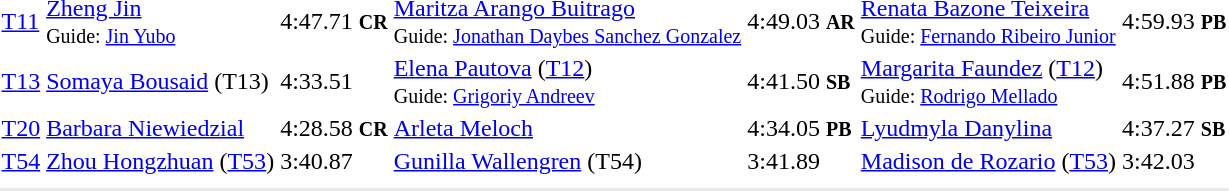<table>
<tr>
<td><a href='#'>T11</a></td>
<td><a href='#'>Zheng Jin</a><br><small>Guide: <a href='#'>Jin Yubo</a></small><br></td>
<td>4:47.71 <small><strong>CR</strong></small></td>
<td><a href='#'>Maritza Arango Buitrago</a><br><small>Guide: <a href='#'>Jonathan Daybes Sanchez Gonzalez</a></small><br></td>
<td>4:49.03 <small><strong>AR</strong></small></td>
<td><a href='#'>Renata Bazone Teixeira</a><br><small>Guide: <a href='#'>Fernando Ribeiro Junior</a></small><br></td>
<td>4:59.93 <small><strong>PB</strong></small></td>
</tr>
<tr>
<td><a href='#'>T13</a></td>
<td><a href='#'>Somaya Bousaid</a> (T13)<br></td>
<td>4:33.51</td>
<td><a href='#'>Elena Pautova</a> (<a href='#'>T12</a>)<br><small>Guide: <a href='#'>Grigoriy Andreev</a></small><br></td>
<td>4:41.50 <small><strong>SB</strong></small></td>
<td><a href='#'>Margarita Faundez</a> (<a href='#'>T12</a>)<br><small>Guide: <a href='#'>Rodrigo Mellado</a></small><br></td>
<td>4:51.88 <small><strong>PB</strong></small></td>
</tr>
<tr>
<td><a href='#'>T20</a></td>
<td><a href='#'>Barbara Niewiedzial</a><br></td>
<td>4:28.58 <small><strong>CR</strong></small></td>
<td><a href='#'>Arleta Meloch</a><br></td>
<td>4:34.05 <small><strong>PB</strong></small></td>
<td><a href='#'>Lyudmyla Danylina</a><br></td>
<td>4:37.27 <small><strong>SB</strong></small></td>
</tr>
<tr>
<td><a href='#'>T54</a></td>
<td><a href='#'>Zhou Hongzhuan</a> (<a href='#'>T53</a>)<br></td>
<td>3:40.87</td>
<td><a href='#'>Gunilla Wallengren</a> (T54)<br></td>
<td>3:41.89</td>
<td><a href='#'>Madison de Rozario</a> (<a href='#'>T53</a>)<br></td>
<td>3:42.03</td>
</tr>
<tr>
<td colspan=7></td>
</tr>
<tr>
</tr>
<tr bgcolor= e8e8e8>
<td colspan=7></td>
</tr>
</table>
